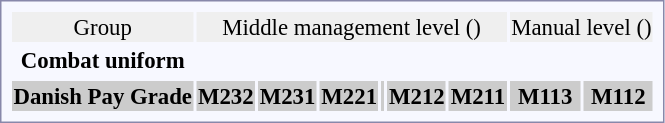<table style="border:1px solid #8888aa; background-color:#f7f8ff; padding:5px; font-size:95%; margin: 0px 12px 12px 0px; text-align:center;">
<tr style="background:#efefef;">
<td>Group</td>
<td colspan=22>Middle management level ()</td>
<td colspan=14>Manual level ()</td>
</tr>
<tr>
<td><strong>Combat uniform</strong></td>
<td colspan=6></td>
<td colspan=2></td>
<td colspan=2></td>
<td colspan=6></td>
<td colspan=3></td>
<td colspan=3></td>
<td colspan=4></td>
<td colspan=2></td>
<td colspan=6></td>
<td colspan=2></td>
</tr>
<tr>
</tr>
<tr style="background-color:#CCCCCC; width: 100%">
<th>Danish Pay Grade</th>
<th colspan=6>M232</th>
<th colspan=2>M231</th>
<th colspan=2>M221</th>
<th colspan=6></th>
<th colspan=3>M212</th>
<th colspan=3>M211</th>
<th colspan=4>M113</th>
<th colspan=10>M112</th>
</tr>
</table>
